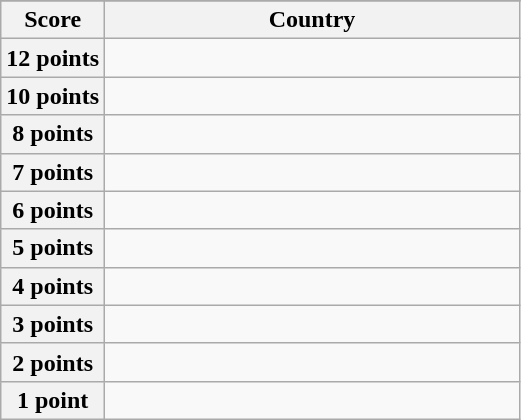<table class="wikitable">
<tr>
</tr>
<tr>
<th scope="col" width="20%">Score</th>
<th scope="col">Country</th>
</tr>
<tr>
<th scope="row">12 points</th>
<td></td>
</tr>
<tr>
<th scope="row">10 points</th>
<td></td>
</tr>
<tr>
<th scope="row">8 points</th>
<td></td>
</tr>
<tr>
<th scope="row">7 points</th>
<td></td>
</tr>
<tr>
<th scope="row">6 points</th>
<td></td>
</tr>
<tr>
<th scope="row">5 points</th>
<td></td>
</tr>
<tr>
<th scope="row">4 points</th>
<td></td>
</tr>
<tr>
<th scope="row">3 points</th>
<td></td>
</tr>
<tr>
<th scope="row">2 points</th>
<td></td>
</tr>
<tr>
<th scope="row">1 point</th>
<td></td>
</tr>
</table>
